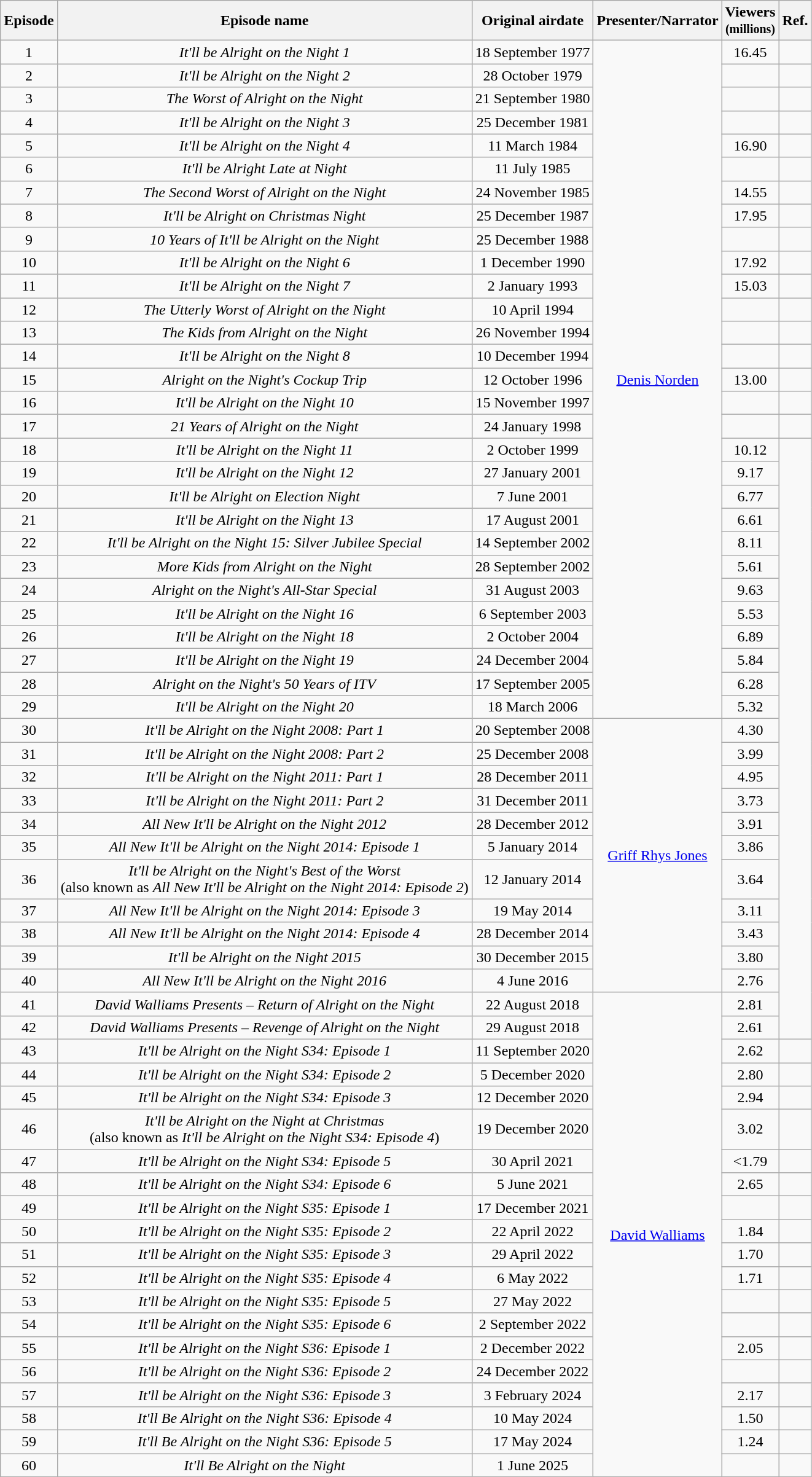<table class="wikitable" style="text-align:center">
<tr>
<th>Episode</th>
<th>Episode name</th>
<th>Original airdate</th>
<th>Presenter/Narrator</th>
<th>Viewers<br><small>(millions)</small></th>
<th>Ref.</th>
</tr>
<tr>
<td>1</td>
<td><em>It'll be Alright on the Night 1</em></td>
<td>18 September 1977</td>
<td rowspan="29"><a href='#'>Denis Norden</a></td>
<td>16.45</td>
<td align="center"></td>
</tr>
<tr>
<td>2</td>
<td><em>It'll be Alright on the Night 2</em></td>
<td>28 October 1979</td>
<td></td>
<td></td>
</tr>
<tr>
<td>3</td>
<td><em>The Worst of Alright on the Night</em></td>
<td>21 September 1980</td>
<td></td>
<td></td>
</tr>
<tr>
<td>4</td>
<td><em>It'll be Alright on the Night 3</em></td>
<td>25 December 1981</td>
<td></td>
<td></td>
</tr>
<tr>
<td>5</td>
<td><em>It'll be Alright on the Night 4</em></td>
<td>11 March 1984</td>
<td>16.90</td>
<td align="center"></td>
</tr>
<tr>
<td>6</td>
<td><em>It'll be Alright Late at Night</em></td>
<td>11 July 1985</td>
<td></td>
<td></td>
</tr>
<tr>
<td>7</td>
<td><em>The Second Worst of Alright on the Night</em></td>
<td>24 November 1985</td>
<td>14.55</td>
<td></td>
</tr>
<tr>
<td>8</td>
<td><em>It'll be Alright on Christmas Night</em></td>
<td>25 December 1987</td>
<td>17.95</td>
<td align="center"></td>
</tr>
<tr>
<td>9</td>
<td><em>10 Years of It'll be Alright on the Night</em></td>
<td>25 December 1988</td>
<td></td>
<td></td>
</tr>
<tr>
<td>10</td>
<td><em>It'll be Alright on the Night 6</em></td>
<td>1 December 1990</td>
<td>17.92</td>
<td></td>
</tr>
<tr>
<td>11</td>
<td><em>It'll be Alright on the Night 7</em></td>
<td>2 January 1993</td>
<td>15.03</td>
<td align="center"></td>
</tr>
<tr>
<td>12</td>
<td><em>The Utterly Worst of Alright on the Night</em></td>
<td>10 April 1994</td>
<td></td>
<td></td>
</tr>
<tr>
<td>13</td>
<td><em>The Kids from Alright on the Night</em></td>
<td>26 November 1994</td>
<td></td>
<td></td>
</tr>
<tr>
<td>14</td>
<td><em>It'll be Alright on the Night 8</em></td>
<td>10 December 1994</td>
<td></td>
<td></td>
</tr>
<tr>
<td>15</td>
<td><em>Alright on the Night's Cockup Trip</em></td>
<td>12 October 1996</td>
<td>13.00</td>
<td align="center"></td>
</tr>
<tr>
<td>16</td>
<td><em>It'll be Alright on the Night 10</em></td>
<td>15 November 1997</td>
<td></td>
<td></td>
</tr>
<tr>
<td>17</td>
<td><em>21 Years of Alright on the Night</em></td>
<td>24 January 1998</td>
<td></td>
<td></td>
</tr>
<tr>
<td>18</td>
<td><em>It'll be Alright on the Night 11</em></td>
<td>2 October 1999</td>
<td>10.12</td>
<td align="center" rowspan=25></td>
</tr>
<tr>
<td>19</td>
<td><em>It'll be Alright on the Night 12</em></td>
<td>27 January 2001</td>
<td>9.17</td>
</tr>
<tr>
<td>20</td>
<td><em>It'll be Alright on Election Night</em></td>
<td>7 June 2001</td>
<td>6.77</td>
</tr>
<tr>
<td>21</td>
<td><em>It'll be Alright on the Night 13</em></td>
<td>17 August 2001</td>
<td>6.61</td>
</tr>
<tr>
<td>22</td>
<td><em>It'll be Alright on the Night 15: Silver Jubilee Special</em></td>
<td>14 September 2002</td>
<td>8.11</td>
</tr>
<tr>
<td>23</td>
<td><em>More Kids from Alright on the Night</em></td>
<td>28 September 2002</td>
<td>5.61</td>
</tr>
<tr>
<td>24</td>
<td><em>Alright on the Night's All-Star Special</em></td>
<td>31 August 2003</td>
<td>9.63</td>
</tr>
<tr>
<td>25</td>
<td><em>It'll be Alright on the Night 16</em></td>
<td>6 September 2003</td>
<td>5.53</td>
</tr>
<tr>
<td>26</td>
<td><em>It'll be Alright on the Night 18</em></td>
<td>2 October 2004</td>
<td>6.89</td>
</tr>
<tr>
<td>27</td>
<td><em>It'll be Alright on the Night 19</em></td>
<td>24 December 2004</td>
<td>5.84</td>
</tr>
<tr>
<td>28</td>
<td><em>Alright on the Night's 50 Years of ITV</em></td>
<td>17 September 2005</td>
<td>6.28</td>
</tr>
<tr>
<td>29</td>
<td><em>It'll be Alright on the Night 20</em></td>
<td>18 March 2006</td>
<td>5.32</td>
</tr>
<tr>
<td>30</td>
<td><em>It'll be Alright on the Night 2008: Part 1</em></td>
<td>20 September 2008</td>
<td rowspan=11><a href='#'>Griff Rhys Jones</a></td>
<td>4.30</td>
</tr>
<tr>
<td>31</td>
<td><em>It'll be Alright on the Night 2008: Part 2</em></td>
<td>25 December 2008</td>
<td>3.99</td>
</tr>
<tr>
<td>32</td>
<td><em>It'll be Alright on the Night 2011: Part 1</em></td>
<td>28 December 2011</td>
<td>4.95</td>
</tr>
<tr>
<td>33</td>
<td><em>It'll be Alright on the Night 2011: Part 2</em></td>
<td>31 December 2011</td>
<td>3.73</td>
</tr>
<tr>
<td>34</td>
<td><em>All New It'll be Alright on the Night 2012</em></td>
<td>28 December 2012</td>
<td>3.91</td>
</tr>
<tr>
<td>35</td>
<td><em>All New It'll be Alright on the Night 2014: Episode 1</em></td>
<td>5 January 2014</td>
<td>3.86</td>
</tr>
<tr>
<td>36</td>
<td><em>It'll be Alright on the Night's Best of the Worst</em><br>(also known as <em>All New It'll be Alright on the Night 2014: Episode 2</em>)</td>
<td>12 January 2014</td>
<td>3.64</td>
</tr>
<tr>
<td>37</td>
<td><em>All New It'll be Alright on the Night 2014: Episode 3</em></td>
<td>19 May 2014</td>
<td>3.11</td>
</tr>
<tr>
<td>38</td>
<td><em>All New It'll be Alright on the Night 2014: Episode 4</em></td>
<td>28 December 2014</td>
<td>3.43</td>
</tr>
<tr>
<td>39</td>
<td><em>It'll be Alright on the Night 2015</em></td>
<td>30 December 2015</td>
<td>3.80</td>
</tr>
<tr>
<td>40</td>
<td><em>All New It'll be Alright on the Night 2016</em></td>
<td>4 June 2016</td>
<td>2.76</td>
</tr>
<tr>
<td>41</td>
<td><em>David Walliams Presents – Return of Alright on the Night</em></td>
<td>22 August 2018</td>
<td rowspan="20"><a href='#'>David Walliams</a></td>
<td>2.81</td>
</tr>
<tr>
<td>42</td>
<td><em>David Walliams Presents – Revenge of Alright on the Night</em></td>
<td>29 August 2018</td>
<td>2.61</td>
</tr>
<tr>
<td>43</td>
<td><em>It'll be Alright on the Night S34: Episode 1</em></td>
<td>11 September 2020</td>
<td>2.62</td>
<td></td>
</tr>
<tr>
<td>44</td>
<td><em>It'll be Alright on the Night S34: Episode 2</em></td>
<td>5 December 2020</td>
<td>2.80</td>
<td></td>
</tr>
<tr>
<td>45</td>
<td><em>It'll be Alright on the Night S34: Episode 3</em></td>
<td>12 December 2020</td>
<td>2.94</td>
<td></td>
</tr>
<tr>
<td>46</td>
<td><em>It'll be Alright on the Night at Christmas</em><br>(also known as <em>It'll be Alright on the Night S34: Episode 4</em>)</td>
<td>19 December 2020</td>
<td>3.02</td>
<td align="center"></td>
</tr>
<tr>
<td>47</td>
<td><em>It'll be Alright on the Night S34: Episode 5</em></td>
<td>30 April 2021</td>
<td><1.79</td>
<td></td>
</tr>
<tr>
<td>48</td>
<td><em>It'll be Alright on the Night S34: Episode 6</em></td>
<td>5 June 2021</td>
<td>2.65</td>
<td></td>
</tr>
<tr>
<td>49</td>
<td><em>It'll be Alright on the Night S35: Episode 1</em></td>
<td>17 December 2021</td>
<td></td>
</tr>
<tr>
<td>50</td>
<td><em>It'll be Alright on the Night S35: Episode 2</em></td>
<td>22 April 2022</td>
<td>1.84</td>
<td></td>
</tr>
<tr>
<td>51</td>
<td><em>It'll be Alright on the Night S35: Episode 3</em></td>
<td>29 April 2022</td>
<td>1.70</td>
<td></td>
</tr>
<tr>
<td>52</td>
<td><em>It'll be Alright on the Night S35: Episode 4</em></td>
<td>6 May 2022</td>
<td>1.71</td>
<td></td>
</tr>
<tr>
<td>53</td>
<td><em>It'll be Alright on the Night S35: Episode 5</em></td>
<td>27 May 2022</td>
<td></td>
<td></td>
</tr>
<tr>
<td>54</td>
<td><em>It'll be Alright on the Night S35: Episode 6</em></td>
<td>2 September 2022</td>
<td></td>
<td></td>
</tr>
<tr>
<td>55</td>
<td><em>It'll be Alright on the Night S36: Episode 1</em></td>
<td>2 December 2022</td>
<td>2.05</td>
<td></td>
</tr>
<tr>
<td>56</td>
<td><em>It'll be Alright on the Night S36: Episode 2</em></td>
<td>24 December 2022</td>
<td></td>
<td></td>
</tr>
<tr>
<td>57</td>
<td><em>It'll be Alright on the Night S36: Episode 3</em></td>
<td>3 February 2024</td>
<td>2.17</td>
<td></td>
</tr>
<tr>
<td>58</td>
<td><em>It'll Be Alright on the Night S36: Episode 4</em></td>
<td>10 May 2024</td>
<td>1.50</td>
<td></td>
</tr>
<tr>
<td>59</td>
<td><em>It'll Be Alright on the Night S36: Episode 5</em></td>
<td>17 May 2024</td>
<td>1.24</td>
<td></td>
</tr>
<tr>
<td>60</td>
<td><em>It'll Be Alright on the Night</em></td>
<td>1 June 2025</td>
<td></td>
</tr>
</table>
